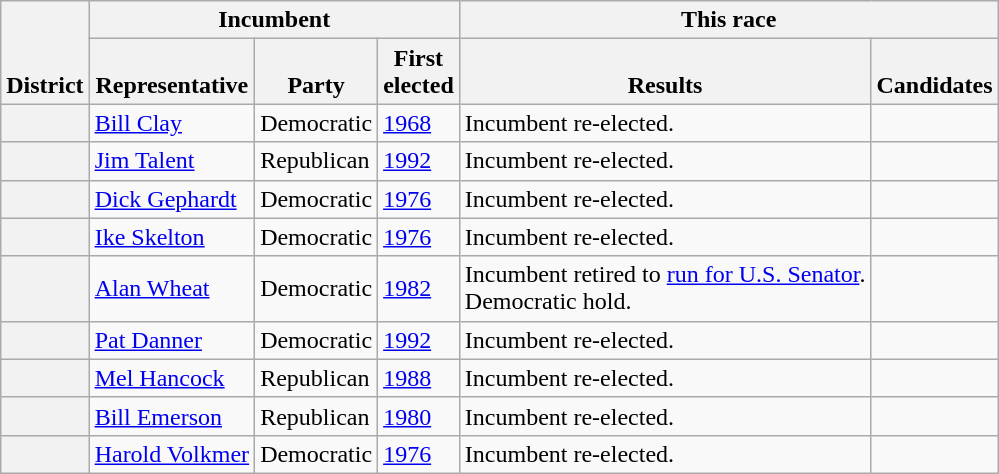<table class=wikitable>
<tr valign=bottom>
<th rowspan=2>District</th>
<th colspan=3>Incumbent</th>
<th colspan=2>This race</th>
</tr>
<tr valign=bottom>
<th>Representative</th>
<th>Party</th>
<th>First<br>elected</th>
<th>Results</th>
<th>Candidates</th>
</tr>
<tr>
<th></th>
<td><a href='#'>Bill Clay</a></td>
<td>Democratic</td>
<td><a href='#'>1968</a></td>
<td>Incumbent re-elected.</td>
<td nowrap></td>
</tr>
<tr>
<th></th>
<td><a href='#'>Jim Talent</a></td>
<td>Republican</td>
<td><a href='#'>1992</a></td>
<td>Incumbent re-elected.</td>
<td nowrap></td>
</tr>
<tr>
<th></th>
<td><a href='#'>Dick Gephardt</a></td>
<td>Democratic</td>
<td><a href='#'>1976</a></td>
<td>Incumbent re-elected.</td>
<td nowrap></td>
</tr>
<tr>
<th></th>
<td><a href='#'>Ike Skelton</a></td>
<td>Democratic</td>
<td><a href='#'>1976</a></td>
<td>Incumbent re-elected.</td>
<td nowrap></td>
</tr>
<tr>
<th></th>
<td><a href='#'>Alan Wheat</a></td>
<td>Democratic</td>
<td><a href='#'>1982</a></td>
<td>Incumbent retired to <a href='#'>run for U.S. Senator</a>.<br>Democratic hold.</td>
<td nowrap></td>
</tr>
<tr>
<th></th>
<td><a href='#'>Pat Danner</a></td>
<td>Democratic</td>
<td><a href='#'>1992</a></td>
<td>Incumbent re-elected.</td>
<td nowrap></td>
</tr>
<tr>
<th></th>
<td><a href='#'>Mel Hancock</a></td>
<td>Republican</td>
<td><a href='#'>1988</a></td>
<td>Incumbent re-elected.</td>
<td nowrap></td>
</tr>
<tr>
<th></th>
<td><a href='#'>Bill Emerson</a></td>
<td>Republican</td>
<td><a href='#'>1980</a></td>
<td>Incumbent re-elected.</td>
<td nowrap></td>
</tr>
<tr>
<th></th>
<td><a href='#'>Harold Volkmer</a></td>
<td>Democratic</td>
<td><a href='#'>1976</a></td>
<td>Incumbent re-elected.</td>
<td nowrap></td>
</tr>
</table>
